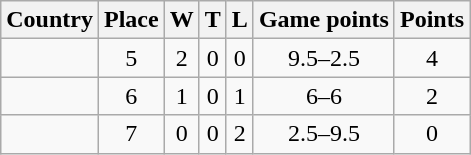<table class="wikitable sortable" style="text-align:center">
<tr>
<th>Country</th>
<th>Place</th>
<th>W</th>
<th>T</th>
<th>L</th>
<th>Game points</th>
<th>Points</th>
</tr>
<tr>
<td align=left></td>
<td>5</td>
<td>2</td>
<td>0</td>
<td>0</td>
<td>9.5–2.5</td>
<td>4</td>
</tr>
<tr>
<td align=left></td>
<td>6</td>
<td>1</td>
<td>0</td>
<td>1</td>
<td>6–6</td>
<td>2</td>
</tr>
<tr>
<td align=left></td>
<td>7</td>
<td>0</td>
<td>0</td>
<td>2</td>
<td>2.5–9.5</td>
<td>0</td>
</tr>
</table>
